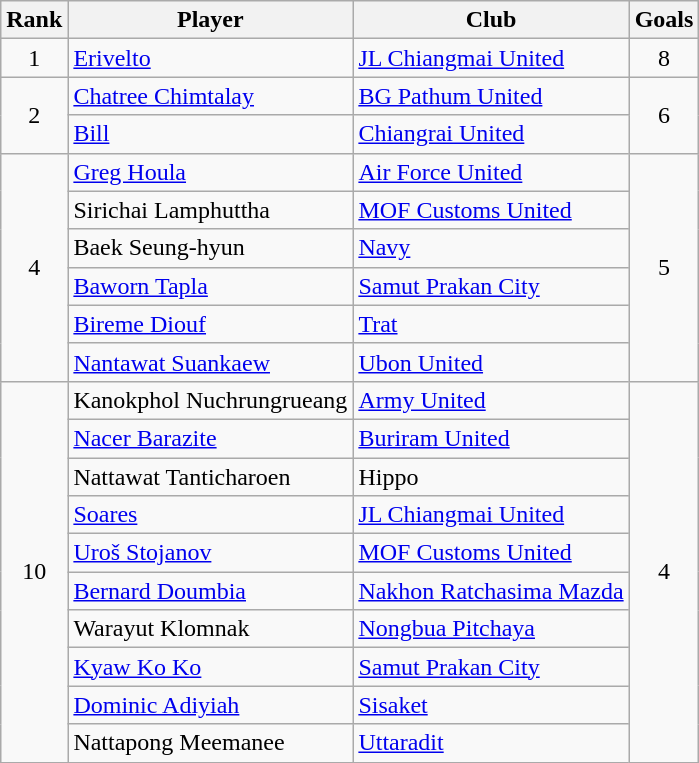<table class="wikitable sortable" style="text-align:center">
<tr>
<th>Rank</th>
<th>Player</th>
<th>Club</th>
<th>Goals</th>
</tr>
<tr>
<td rowspan="1">1</td>
<td align=left> <a href='#'>Erivelto</a></td>
<td align=left><a href='#'>JL Chiangmai United</a></td>
<td rowspan="1">8</td>
</tr>
<tr>
<td rowspan="2">2</td>
<td align=left> <a href='#'>Chatree Chimtalay</a></td>
<td align=left><a href='#'>BG Pathum United</a></td>
<td rowspan="2">6</td>
</tr>
<tr>
<td align=left> <a href='#'>Bill</a></td>
<td align=left><a href='#'>Chiangrai United</a></td>
</tr>
<tr>
<td rowspan="6">4</td>
<td align=left> <a href='#'>Greg Houla</a></td>
<td align=left><a href='#'>Air Force United</a></td>
<td rowspan="6">5</td>
</tr>
<tr>
<td align=left> Sirichai Lamphuttha</td>
<td align=left><a href='#'>MOF Customs United</a></td>
</tr>
<tr>
<td align=left> Baek Seung-hyun</td>
<td align=left><a href='#'>Navy</a></td>
</tr>
<tr>
<td align=left> <a href='#'>Baworn Tapla</a></td>
<td align=left><a href='#'>Samut Prakan City</a></td>
</tr>
<tr>
<td align=left> <a href='#'>Bireme Diouf</a></td>
<td align=left><a href='#'>Trat</a></td>
</tr>
<tr>
<td align=left> <a href='#'>Nantawat Suankaew</a></td>
<td align=left><a href='#'>Ubon United</a></td>
</tr>
<tr>
<td rowspan="10">10</td>
<td align=left> Kanokphol Nuchrungrueang</td>
<td align=left><a href='#'>Army United</a></td>
<td rowspan="10">4</td>
</tr>
<tr>
<td align=left> <a href='#'>Nacer Barazite</a></td>
<td align=left><a href='#'>Buriram United</a></td>
</tr>
<tr>
<td align=left> Nattawat Tanticharoen</td>
<td align=left>Hippo</td>
</tr>
<tr>
<td align=left> <a href='#'>Soares</a></td>
<td align=left><a href='#'>JL Chiangmai United</a></td>
</tr>
<tr>
<td align=left> <a href='#'>Uroš Stojanov</a></td>
<td align=left><a href='#'>MOF Customs United</a></td>
</tr>
<tr>
<td align=left> <a href='#'>Bernard Doumbia</a></td>
<td align=left><a href='#'>Nakhon Ratchasima Mazda</a></td>
</tr>
<tr>
<td align=left> Warayut Klomnak</td>
<td align=left><a href='#'>Nongbua Pitchaya</a></td>
</tr>
<tr>
<td align=left> <a href='#'>Kyaw Ko Ko</a></td>
<td align=left><a href='#'>Samut Prakan City</a></td>
</tr>
<tr>
<td align=left> <a href='#'>Dominic Adiyiah</a></td>
<td align=left><a href='#'>Sisaket</a></td>
</tr>
<tr>
<td align=left> Nattapong Meemanee</td>
<td align=left><a href='#'>Uttaradit</a></td>
</tr>
</table>
